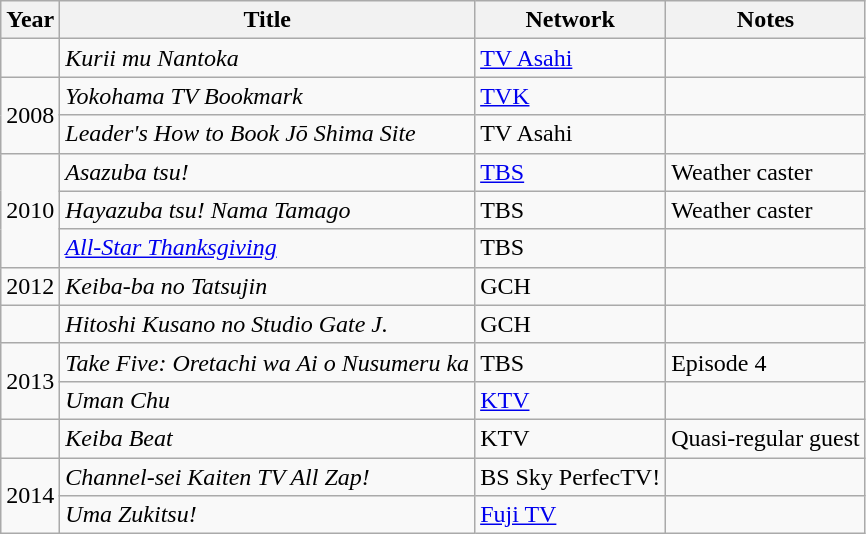<table class="wikitable">
<tr>
<th>Year</th>
<th>Title</th>
<th>Network</th>
<th>Notes</th>
</tr>
<tr>
<td></td>
<td><em>Kurii mu Nantoka</em></td>
<td><a href='#'>TV Asahi</a></td>
<td></td>
</tr>
<tr>
<td rowspan="2">2008</td>
<td><em>Yokohama TV Bookmark</em></td>
<td><a href='#'>TVK</a></td>
<td></td>
</tr>
<tr>
<td><em>Leader's How to Book Jō Shima Site</em></td>
<td>TV Asahi</td>
<td></td>
</tr>
<tr>
<td rowspan="3">2010</td>
<td><em>Asazuba tsu!</em></td>
<td><a href='#'>TBS</a></td>
<td>Weather caster</td>
</tr>
<tr>
<td><em>Hayazuba tsu! Nama Tamago</em></td>
<td>TBS</td>
<td>Weather caster</td>
</tr>
<tr>
<td><em><a href='#'>All-Star Thanksgiving</a></em></td>
<td>TBS</td>
<td></td>
</tr>
<tr>
<td>2012</td>
<td><em>Keiba-ba no Tatsujin</em></td>
<td>GCH</td>
<td></td>
</tr>
<tr>
<td></td>
<td><em>Hitoshi Kusano no Studio Gate J.</em></td>
<td>GCH</td>
<td></td>
</tr>
<tr>
<td rowspan="2">2013</td>
<td><em>Take Five: Oretachi wa Ai o Nusumeru ka</em></td>
<td>TBS</td>
<td>Episode 4</td>
</tr>
<tr>
<td><em>Uman Chu</em></td>
<td><a href='#'>KTV</a></td>
<td></td>
</tr>
<tr>
<td></td>
<td><em>Keiba Beat</em></td>
<td>KTV</td>
<td>Quasi-regular guest</td>
</tr>
<tr>
<td rowspan="2">2014</td>
<td><em>Channel-sei Kaiten TV All Zap!</em></td>
<td>BS Sky PerfecTV!</td>
<td></td>
</tr>
<tr>
<td><em>Uma Zukitsu!</em></td>
<td><a href='#'>Fuji TV</a></td>
<td></td>
</tr>
</table>
